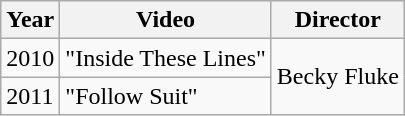<table class="wikitable">
<tr>
<th>Year</th>
<th>Video</th>
<th>Director</th>
</tr>
<tr>
<td>2010</td>
<td>"Inside These Lines"</td>
<td rowspan="2">Becky Fluke</td>
</tr>
<tr>
<td>2011</td>
<td>"Follow Suit"</td>
</tr>
</table>
